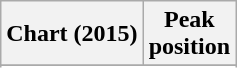<table class="wikitable sortable plainrowheaders" style="text-align:center">
<tr>
<th scope="col">Chart (2015)</th>
<th scope="col">Peak<br> position</th>
</tr>
<tr>
</tr>
<tr>
</tr>
<tr>
</tr>
<tr>
</tr>
</table>
